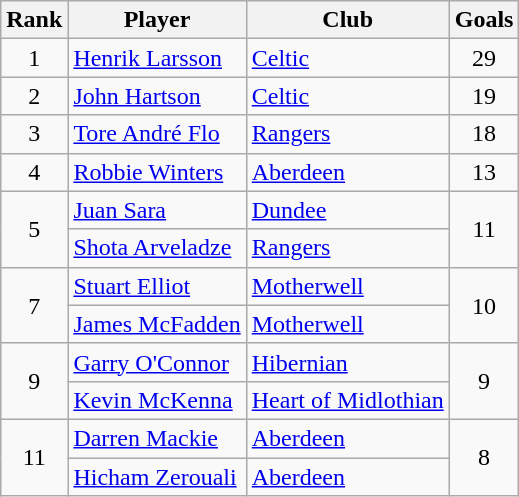<table class="wikitable">
<tr>
<th>Rank</th>
<th>Player</th>
<th>Club</th>
<th>Goals</th>
</tr>
<tr>
<td align=center>1</td>
<td> <a href='#'>Henrik Larsson</a></td>
<td><a href='#'>Celtic</a></td>
<td align=center>29</td>
</tr>
<tr>
<td align=center>2</td>
<td> <a href='#'>John Hartson</a></td>
<td><a href='#'>Celtic</a></td>
<td align=center>19</td>
</tr>
<tr>
<td align=center>3</td>
<td> <a href='#'>Tore André Flo</a></td>
<td><a href='#'>Rangers</a></td>
<td align=center>18</td>
</tr>
<tr>
<td align=center>4</td>
<td> <a href='#'>Robbie Winters</a></td>
<td><a href='#'>Aberdeen</a></td>
<td align=center>13</td>
</tr>
<tr>
<td rowspan=2 align=center>5</td>
<td> <a href='#'>Juan Sara</a></td>
<td><a href='#'>Dundee</a></td>
<td rowspan=2 align=center>11</td>
</tr>
<tr>
<td> <a href='#'>Shota Arveladze</a></td>
<td><a href='#'>Rangers</a></td>
</tr>
<tr>
<td rowspan=2 align=center>7</td>
<td> <a href='#'>Stuart Elliot</a></td>
<td><a href='#'>Motherwell</a></td>
<td rowspan=2 align=center>10</td>
</tr>
<tr>
<td> <a href='#'>James McFadden</a></td>
<td><a href='#'>Motherwell</a></td>
</tr>
<tr>
<td rowspan=2 align=center>9</td>
<td> <a href='#'>Garry O'Connor</a></td>
<td><a href='#'>Hibernian</a></td>
<td rowspan=2 align=center>9</td>
</tr>
<tr>
<td> <a href='#'>Kevin McKenna</a></td>
<td><a href='#'>Heart of Midlothian</a></td>
</tr>
<tr>
<td rowspan=2 align=center>11</td>
<td> <a href='#'>Darren Mackie</a></td>
<td><a href='#'>Aberdeen</a></td>
<td rowspan=2 align=center>8</td>
</tr>
<tr>
<td> <a href='#'>Hicham Zerouali</a></td>
<td><a href='#'>Aberdeen</a></td>
</tr>
</table>
